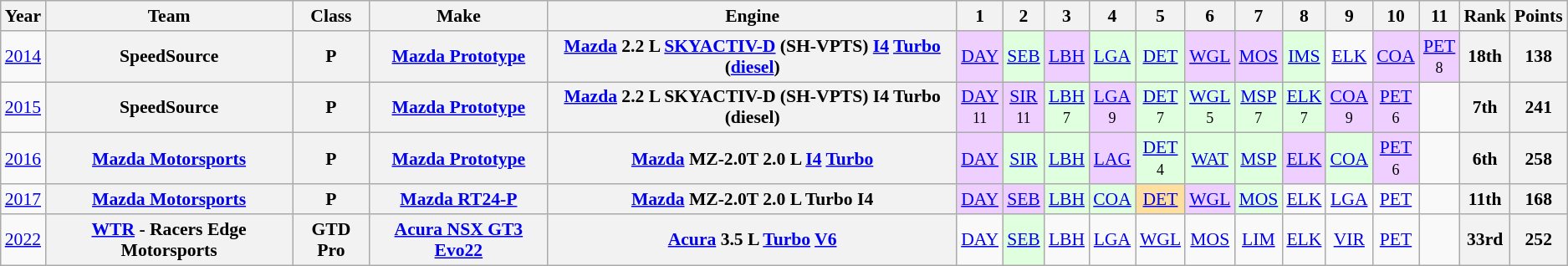<table class="wikitable" style="text-align:center; font-size:90%">
<tr>
<th>Year</th>
<th>Team</th>
<th>Class</th>
<th>Make</th>
<th>Engine</th>
<th>1</th>
<th>2</th>
<th>3</th>
<th>4</th>
<th>5</th>
<th>6</th>
<th>7</th>
<th>8</th>
<th>9</th>
<th>10</th>
<th>11</th>
<th>Rank</th>
<th>Points</th>
</tr>
<tr>
<td><a href='#'>2014</a></td>
<th>SpeedSource</th>
<th>P</th>
<th><a href='#'>Mazda Prototype</a></th>
<th><a href='#'>Mazda</a> 2.2 L <a href='#'>SKYACTIV-D</a> (SH-VPTS) <a href='#'>I4</a> <a href='#'>Turbo</a> (<a href='#'>diesel</a>)</th>
<td style="background:#efcfff;"><a href='#'>DAY</a><br></td>
<td style="background:#dfffdf;"><a href='#'>SEB</a><br></td>
<td style="background:#efcfff;"><a href='#'>LBH</a><br></td>
<td style="background:#dfffdf;"><a href='#'>LGA</a><br></td>
<td style="background:#DFFFDF;"><a href='#'>DET</a><br></td>
<td style="background:#efcfff;"><a href='#'>WGL</a><br></td>
<td style="background:#efcfff;"><a href='#'>MOS</a><br></td>
<td style="background:#dfffdf;"><a href='#'>IMS</a><br></td>
<td><a href='#'>ELK</a> <br></td>
<td style="background:#efcfff;"><a href='#'>COA</a><br></td>
<td style="background:#efcfff;"><a href='#'>PET</a><br><small>8</small></td>
<th>18th</th>
<th>138</th>
</tr>
<tr>
<td><a href='#'>2015</a></td>
<th>SpeedSource</th>
<th>P</th>
<th><a href='#'>Mazda Prototype</a></th>
<th><a href='#'>Mazda</a> 2.2 L SKYACTIV-D (SH-VPTS) I4 Turbo (diesel)</th>
<td style="background:#efcfff;"><a href='#'>DAY</a><br><small>11</small></td>
<td style="background:#efcfff;"><a href='#'>SIR</a><br><small>11</small></td>
<td style="background:#dfffdf;"><a href='#'>LBH</a><br><small>7</small></td>
<td style="background:#efcfff;"><a href='#'>LGA</a><br><small>9</small></td>
<td style="background:#dfffdf;"><a href='#'>DET</a><br><small>7</small></td>
<td style="background:#dfffdf;"><a href='#'>WGL</a><br><small>5</small></td>
<td style="background:#dfffdf;"><a href='#'>MSP</a><br><small>7</small></td>
<td style="background:#dfffdf;"><a href='#'>ELK</a><br><small>7</small></td>
<td style="background:#efcfff;"><a href='#'>COA</a><br><small>9</small></td>
<td style="background:#efcfff;"><a href='#'>PET</a><br><small>6</small></td>
<td></td>
<th>7th</th>
<th>241</th>
</tr>
<tr>
<td><a href='#'>2016</a></td>
<th><a href='#'>Mazda Motorsports</a></th>
<th>P</th>
<th><a href='#'>Mazda Prototype</a></th>
<th><a href='#'>Mazda</a> MZ-2.0T 2.0 L <a href='#'>I4</a> <a href='#'>Turbo</a></th>
<td style="background:#efcfff;"><a href='#'>DAY</a><br></td>
<td style="background:#dfffdf;"><a href='#'>SIR</a><br></td>
<td style="background:#dfffdf;"><a href='#'>LBH</a><br></td>
<td style="background:#efcfff;"><a href='#'>LAG</a><br></td>
<td style="background:#dfffdf;"><a href='#'>DET</a><br><small>4</small></td>
<td style="background:#dfffdf;"><a href='#'>WAT</a><br></td>
<td style="background:#dfffdf;"><a href='#'>MSP</a><br></td>
<td style="background:#efcfff;"><a href='#'>ELK</a><br></td>
<td style="background:#dfffdf;"><a href='#'>COA</a><br></td>
<td style="background:#efcfff;"><a href='#'>PET</a><br><small>6</small></td>
<td></td>
<th>6th</th>
<th>258</th>
</tr>
<tr>
<td><a href='#'>2017</a></td>
<th><a href='#'>Mazda Motorsports</a></th>
<th>P</th>
<th><a href='#'>Mazda RT24-P</a></th>
<th><a href='#'>Mazda</a> MZ-2.0T 2.0 L Turbo I4</th>
<td style="background:#EFCFFF"><a href='#'>DAY</a><br></td>
<td style="background:#EFCFFF"><a href='#'>SEB</a> <br></td>
<td style="background:#DFFFDF"><a href='#'>LBH</a> <br></td>
<td style="background:#DFFFDF"><a href='#'>COA</a><br></td>
<td style="background:#FFDF9F"><a href='#'>DET</a><br></td>
<td style="background:#EFCFFF"><a href='#'>WGL</a><br></td>
<td style="background:#DFFFDF"><a href='#'>MOS</a><br></td>
<td><a href='#'>ELK</a></td>
<td><a href='#'>LGA</a></td>
<td><a href='#'>PET</a></td>
<td></td>
<th>11th</th>
<th>168</th>
</tr>
<tr>
<td><a href='#'>2022</a></td>
<th><a href='#'>WTR</a> - Racers Edge Motorsports</th>
<th>GTD Pro</th>
<th><a href='#'>Acura NSX GT3 Evo22</a></th>
<th><a href='#'>Acura</a> 3.5 L <a href='#'>Turbo</a> <a href='#'>V6</a></th>
<td><a href='#'>DAY</a></td>
<td style="background:#DFFFDF;"><a href='#'>SEB</a><br></td>
<td style="background:"><a href='#'>LBH</a><br></td>
<td style="background:"><a href='#'>LGA</a><br></td>
<td style="background:"><a href='#'>WGL</a><br></td>
<td style="background:"><a href='#'>MOS</a><br></td>
<td style="background:"><a href='#'>LIM</a><br></td>
<td style="background:"><a href='#'>ELK</a><br></td>
<td style="background:"><a href='#'>VIR</a><br></td>
<td style="background:"><a href='#'>PET</a><br></td>
<td></td>
<th>33rd</th>
<th>252</th>
</tr>
</table>
